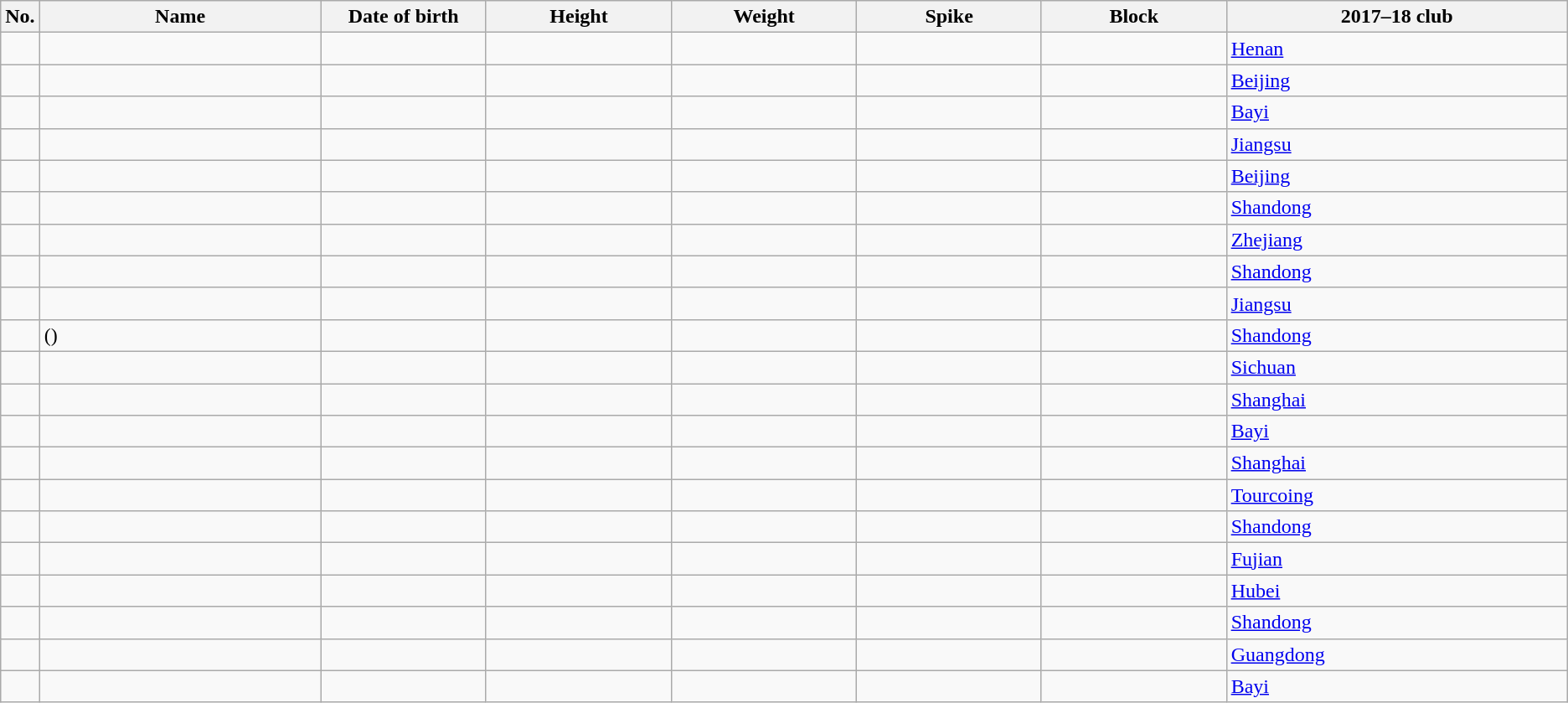<table class="wikitable sortable" style="font-size:100%; text-align:center;">
<tr>
<th>No.</th>
<th style="width:14em">Name</th>
<th style="width:8em">Date of birth</th>
<th style="width:9em">Height</th>
<th style="width:9em">Weight</th>
<th style="width:9em">Spike</th>
<th style="width:9em">Block</th>
<th style="width:17em">2017–18 club</th>
</tr>
<tr>
<td></td>
<td style="text-align:left;"></td>
<td style="text-align:right;"></td>
<td></td>
<td></td>
<td></td>
<td></td>
<td style="text-align:left;"> <a href='#'>Henan</a></td>
</tr>
<tr>
<td></td>
<td style="text-align:left;"></td>
<td style="text-align:right;"></td>
<td></td>
<td></td>
<td></td>
<td></td>
<td style="text-align:left;"> <a href='#'>Beijing</a></td>
</tr>
<tr>
<td></td>
<td style="text-align:left;"></td>
<td style="text-align:right;"></td>
<td></td>
<td></td>
<td></td>
<td></td>
<td style="text-align:left;"> <a href='#'>Bayi</a></td>
</tr>
<tr>
<td></td>
<td style="text-align:left;"></td>
<td style="text-align:right;"></td>
<td></td>
<td></td>
<td></td>
<td></td>
<td style="text-align:left;"> <a href='#'>Jiangsu</a></td>
</tr>
<tr>
<td></td>
<td style="text-align:left;"></td>
<td style="text-align:right;"></td>
<td></td>
<td></td>
<td></td>
<td></td>
<td style="text-align:left;"> <a href='#'>Beijing</a></td>
</tr>
<tr>
<td></td>
<td style="text-align:left;"></td>
<td style="text-align:right;"></td>
<td></td>
<td></td>
<td></td>
<td></td>
<td style="text-align:left;"> <a href='#'>Shandong</a></td>
</tr>
<tr>
<td></td>
<td style="text-align:left;"></td>
<td style="text-align:right;"></td>
<td></td>
<td></td>
<td></td>
<td></td>
<td style="text-align:left;"> <a href='#'>Zhejiang</a></td>
</tr>
<tr>
<td></td>
<td style="text-align:left;"></td>
<td style="text-align:right;"></td>
<td></td>
<td></td>
<td></td>
<td></td>
<td style="text-align:left;"> <a href='#'>Shandong</a></td>
</tr>
<tr>
<td></td>
<td style="text-align:left;"></td>
<td style="text-align:right;"></td>
<td></td>
<td></td>
<td></td>
<td></td>
<td style="text-align:left;"> <a href='#'>Jiangsu</a></td>
</tr>
<tr>
<td></td>
<td style="text-align:left;"> ()</td>
<td style="text-align:right;"></td>
<td></td>
<td></td>
<td></td>
<td></td>
<td style="text-align:left;"> <a href='#'>Shandong</a></td>
</tr>
<tr>
<td></td>
<td style="text-align:left;"></td>
<td style="text-align:right;"></td>
<td></td>
<td></td>
<td></td>
<td></td>
<td style="text-align:left;"> <a href='#'>Sichuan</a></td>
</tr>
<tr>
<td></td>
<td style="text-align:left;"></td>
<td style="text-align:right;"></td>
<td></td>
<td></td>
<td></td>
<td></td>
<td style="text-align:left;"> <a href='#'>Shanghai</a></td>
</tr>
<tr>
<td></td>
<td style="text-align:left;"></td>
<td style="text-align:right;"></td>
<td></td>
<td></td>
<td></td>
<td></td>
<td style="text-align:left;"> <a href='#'>Bayi</a></td>
</tr>
<tr>
<td></td>
<td style="text-align:left;"></td>
<td style="text-align:right;"></td>
<td></td>
<td></td>
<td></td>
<td></td>
<td style="text-align:left;"> <a href='#'>Shanghai</a></td>
</tr>
<tr>
<td></td>
<td style="text-align:left;"></td>
<td style="text-align:right;"></td>
<td></td>
<td></td>
<td></td>
<td></td>
<td style="text-align:left;"> <a href='#'>Tourcoing</a></td>
</tr>
<tr>
<td></td>
<td style="text-align:left;"></td>
<td style="text-align:right;"></td>
<td></td>
<td></td>
<td></td>
<td></td>
<td style="text-align:left;"> <a href='#'>Shandong</a></td>
</tr>
<tr>
<td></td>
<td style="text-align:left;"></td>
<td style="text-align:right;"></td>
<td></td>
<td></td>
<td></td>
<td></td>
<td style="text-align:left;"> <a href='#'>Fujian</a></td>
</tr>
<tr>
<td></td>
<td style="text-align:left;"></td>
<td style="text-align:right;"></td>
<td></td>
<td></td>
<td></td>
<td></td>
<td style="text-align:left;"> <a href='#'>Hubei</a></td>
</tr>
<tr>
<td></td>
<td style="text-align:left;"></td>
<td style="text-align:right;"></td>
<td></td>
<td></td>
<td></td>
<td></td>
<td style="text-align:left;"> <a href='#'>Shandong</a></td>
</tr>
<tr>
<td></td>
<td style="text-align:left;"></td>
<td style="text-align:right;"></td>
<td></td>
<td></td>
<td></td>
<td></td>
<td style="text-align:left;"> <a href='#'>Guangdong</a></td>
</tr>
<tr>
<td></td>
<td style="text-align:left;"></td>
<td style="text-align:right;"></td>
<td></td>
<td></td>
<td></td>
<td></td>
<td style="text-align:left;"> <a href='#'>Bayi</a></td>
</tr>
</table>
